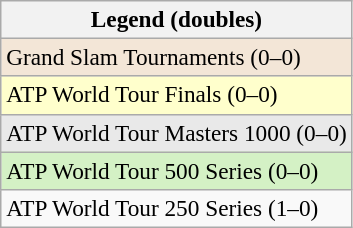<table class=wikitable style=font-size:97%>
<tr>
<th>Legend (doubles)</th>
</tr>
<tr style="background:#f3e6d7;">
<td>Grand Slam Tournaments (0–0)</td>
</tr>
<tr style="background:#ffc;">
<td>ATP World Tour Finals (0–0)</td>
</tr>
<tr style="background:#e9e9e9;">
<td>ATP World Tour Masters 1000 (0–0)</td>
</tr>
<tr style="background:#d4f1c5;">
<td>ATP World Tour 500 Series (0–0)</td>
</tr>
<tr>
<td>ATP World Tour 250 Series (1–0)</td>
</tr>
</table>
